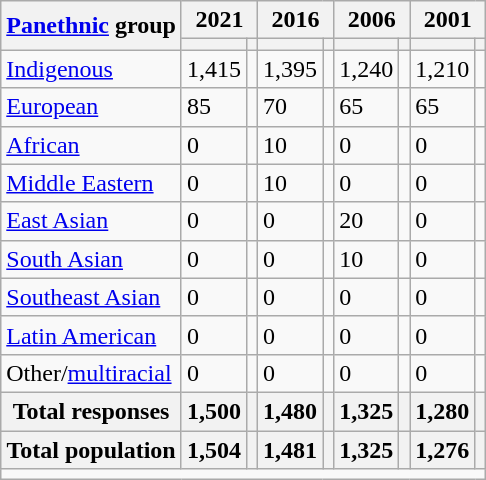<table class="wikitable collapsible sortable">
<tr>
<th rowspan="2"><a href='#'>Panethnic</a> group</th>
<th colspan="2">2021</th>
<th colspan="2">2016</th>
<th colspan="2">2006</th>
<th colspan="2">2001</th>
</tr>
<tr>
<th><a href='#'></a></th>
<th></th>
<th></th>
<th></th>
<th></th>
<th></th>
<th></th>
<th></th>
</tr>
<tr>
<td><a href='#'>Indigenous</a></td>
<td>1,415</td>
<td></td>
<td>1,395</td>
<td></td>
<td>1,240</td>
<td></td>
<td>1,210</td>
<td></td>
</tr>
<tr>
<td><a href='#'>European</a></td>
<td>85</td>
<td></td>
<td>70</td>
<td></td>
<td>65</td>
<td></td>
<td>65</td>
<td></td>
</tr>
<tr>
<td><a href='#'>African</a></td>
<td>0</td>
<td></td>
<td>10</td>
<td></td>
<td>0</td>
<td></td>
<td>0</td>
<td></td>
</tr>
<tr>
<td><a href='#'>Middle Eastern</a></td>
<td>0</td>
<td></td>
<td>10</td>
<td></td>
<td>0</td>
<td></td>
<td>0</td>
<td></td>
</tr>
<tr>
<td><a href='#'>East Asian</a></td>
<td>0</td>
<td></td>
<td>0</td>
<td></td>
<td>20</td>
<td></td>
<td>0</td>
<td></td>
</tr>
<tr>
<td><a href='#'>South Asian</a></td>
<td>0</td>
<td></td>
<td>0</td>
<td></td>
<td>10</td>
<td></td>
<td>0</td>
<td></td>
</tr>
<tr>
<td><a href='#'>Southeast Asian</a></td>
<td>0</td>
<td></td>
<td>0</td>
<td></td>
<td>0</td>
<td></td>
<td>0</td>
<td></td>
</tr>
<tr>
<td><a href='#'>Latin American</a></td>
<td>0</td>
<td></td>
<td>0</td>
<td></td>
<td>0</td>
<td></td>
<td>0</td>
<td></td>
</tr>
<tr>
<td>Other/<a href='#'>multiracial</a></td>
<td>0</td>
<td></td>
<td>0</td>
<td></td>
<td>0</td>
<td></td>
<td>0</td>
<td></td>
</tr>
<tr>
<th>Total responses</th>
<th>1,500</th>
<th></th>
<th>1,480</th>
<th></th>
<th>1,325</th>
<th></th>
<th>1,280</th>
<th></th>
</tr>
<tr class="sortbottom">
<th>Total population</th>
<th>1,504</th>
<th></th>
<th>1,481</th>
<th></th>
<th>1,325</th>
<th></th>
<th>1,276</th>
<th></th>
</tr>
<tr class="sortbottom">
<td colspan="11"></td>
</tr>
</table>
